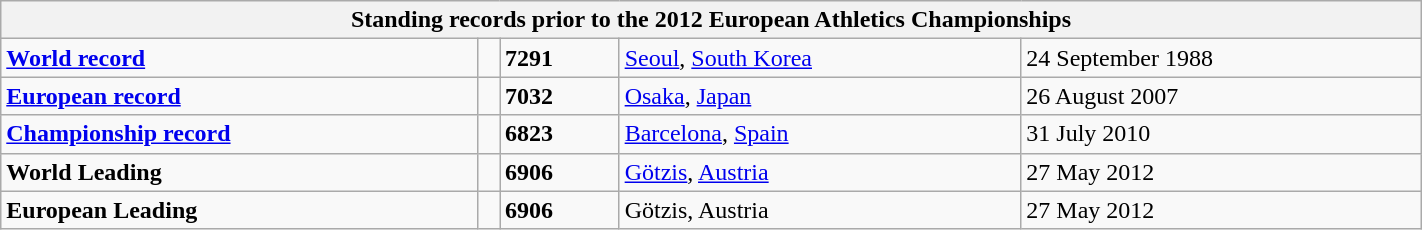<table class="wikitable" width=75%>
<tr>
<th colspan="5">Standing records prior to the 2012 European Athletics Championships</th>
</tr>
<tr>
<td><strong><a href='#'>World record</a></strong></td>
<td></td>
<td><strong>7291</strong></td>
<td><a href='#'>Seoul</a>, <a href='#'>South Korea</a></td>
<td>24 September 1988</td>
</tr>
<tr>
<td><strong><a href='#'>European record</a></strong></td>
<td></td>
<td><strong>7032</strong></td>
<td><a href='#'>Osaka</a>, <a href='#'>Japan</a></td>
<td>26 August 2007</td>
</tr>
<tr>
<td><strong><a href='#'>Championship record</a></strong></td>
<td></td>
<td><strong>6823</strong></td>
<td><a href='#'>Barcelona</a>, <a href='#'>Spain</a></td>
<td>31 July 2010</td>
</tr>
<tr>
<td><strong>World Leading</strong></td>
<td></td>
<td><strong>6906</strong></td>
<td><a href='#'>Götzis</a>, <a href='#'>Austria</a></td>
<td>27 May 2012</td>
</tr>
<tr>
<td><strong>European Leading</strong></td>
<td></td>
<td><strong>6906</strong></td>
<td>Götzis, Austria</td>
<td>27 May 2012</td>
</tr>
</table>
